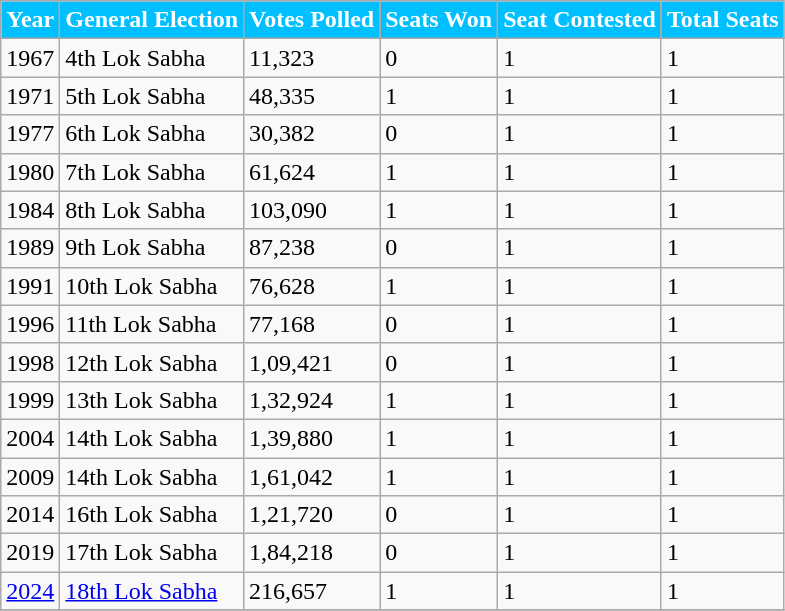<table class="wikitable">
<tr>
<th style="background-color:#00BFFF; color:white">Year</th>
<th style="background-color:#00BFFF; color:white">General Election</th>
<th style="background-color:#00BFFF; color:white">Votes Polled</th>
<th style="background-color:#00BFFF; color:white">Seats Won</th>
<th style="background-color:#00BFFF; color:white">Seat Contested</th>
<th style="background-color:#00BFFF; color:white">Total Seats</th>
</tr>
<tr>
<td>1967</td>
<td>4th Lok Sabha</td>
<td>11,323</td>
<td>0</td>
<td>1</td>
<td>1</td>
</tr>
<tr>
<td>1971</td>
<td>5th Lok Sabha</td>
<td>48,335</td>
<td>1</td>
<td>1</td>
<td>1</td>
</tr>
<tr>
<td>1977</td>
<td>6th Lok Sabha</td>
<td>30,382</td>
<td>0</td>
<td>1</td>
<td>1</td>
</tr>
<tr>
<td>1980</td>
<td>7th Lok Sabha</td>
<td>61,624</td>
<td>1</td>
<td>1</td>
<td>1</td>
</tr>
<tr>
<td>1984</td>
<td>8th Lok Sabha</td>
<td>103,090</td>
<td>1</td>
<td>1</td>
<td>1</td>
</tr>
<tr>
<td>1989</td>
<td>9th Lok Sabha</td>
<td>87,238</td>
<td>0</td>
<td>1</td>
<td>1</td>
</tr>
<tr>
<td>1991</td>
<td>10th Lok Sabha</td>
<td>76,628</td>
<td>1</td>
<td>1</td>
<td>1</td>
</tr>
<tr>
<td>1996</td>
<td>11th Lok Sabha</td>
<td>77,168</td>
<td>0</td>
<td>1</td>
<td>1</td>
</tr>
<tr>
<td>1998</td>
<td>12th Lok Sabha</td>
<td>1,09,421</td>
<td>0</td>
<td>1</td>
<td>1</td>
</tr>
<tr>
<td>1999</td>
<td>13th Lok Sabha</td>
<td>1,32,924</td>
<td>1</td>
<td>1</td>
<td>1</td>
</tr>
<tr>
<td>2004</td>
<td>14th Lok Sabha</td>
<td>1,39,880</td>
<td>1</td>
<td>1</td>
<td>1</td>
</tr>
<tr>
<td>2009</td>
<td>14th Lok Sabha</td>
<td>1,61,042</td>
<td>1</td>
<td>1</td>
<td>1</td>
</tr>
<tr>
<td>2014</td>
<td>16th Lok Sabha</td>
<td>1,21,720</td>
<td>0</td>
<td>1</td>
<td>1</td>
</tr>
<tr>
<td>2019</td>
<td>17th Lok Sabha</td>
<td>1,84,218</td>
<td>0</td>
<td>1</td>
<td>1</td>
</tr>
<tr>
<td><a href='#'>2024</a></td>
<td><a href='#'>18th Lok Sabha</a></td>
<td>216,657</td>
<td>1</td>
<td>1</td>
<td>1</td>
</tr>
<tr>
</tr>
</table>
